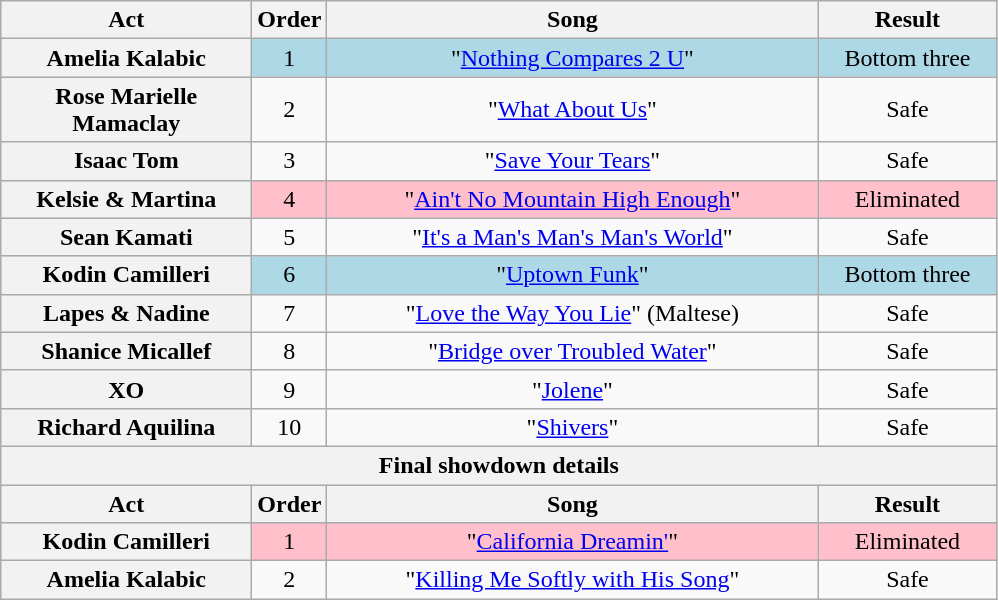<table class="wikitable plainrowheaders" style="text-align:center;">
<tr>
<th scope="col" style="width:10em;">Act</th>
<th scope="col">Order</th>
<th scope="col" style="width:20em;">Song</th>
<th scope="col" style="width:7em;">Result</th>
</tr>
<tr style="background:lightblue;">
<th scope="row">Amelia Kalabic</th>
<td>1</td>
<td>"<a href='#'>Nothing Compares 2 U</a>"</td>
<td>Bottom three</td>
</tr>
<tr>
<th scope="row">Rose Marielle Mamaclay</th>
<td>2</td>
<td>"<a href='#'>What About Us</a>"</td>
<td>Safe</td>
</tr>
<tr>
<th scope="row">Isaac Tom</th>
<td>3</td>
<td>"<a href='#'>Save Your Tears</a>"</td>
<td>Safe</td>
</tr>
<tr style="background:pink;">
<th scope="row">Kelsie & Martina</th>
<td>4</td>
<td>"<a href='#'>Ain't No Mountain High Enough</a>"</td>
<td>Eliminated</td>
</tr>
<tr>
<th scope="row">Sean Kamati</th>
<td>5</td>
<td>"<a href='#'>It's a Man's Man's Man's World</a>"</td>
<td>Safe</td>
</tr>
<tr style="background:lightblue;">
<th scope="row">Kodin Camilleri</th>
<td>6</td>
<td>"<a href='#'>Uptown Funk</a>"</td>
<td>Bottom three</td>
</tr>
<tr>
<th scope="row">Lapes & Nadine</th>
<td>7</td>
<td>"<a href='#'>Love the Way You Lie</a>" (Maltese)</td>
<td>Safe</td>
</tr>
<tr>
<th scope="row">Shanice Micallef</th>
<td>8</td>
<td>"<a href='#'>Bridge over Troubled Water</a>"</td>
<td>Safe</td>
</tr>
<tr>
<th scope="row">XO</th>
<td>9</td>
<td>"<a href='#'>Jolene</a>"</td>
<td>Safe</td>
</tr>
<tr>
<th scope="row">Richard Aquilina</th>
<td>10</td>
<td>"<a href='#'>Shivers</a>"</td>
<td>Safe</td>
</tr>
<tr>
<th colspan="4">Final showdown details</th>
</tr>
<tr>
<th scope="col" style="width:10em;">Act</th>
<th scope="col">Order</th>
<th scope="col">Song</th>
<th scope="col" style="width:6em;">Result</th>
</tr>
<tr style="background:pink;">
<th scope="row">Kodin Camilleri</th>
<td>1</td>
<td>"<a href='#'>California Dreamin'</a>"</td>
<td>Eliminated</td>
</tr>
<tr>
<th scope="row">Amelia Kalabic</th>
<td>2</td>
<td>"<a href='#'>Killing Me Softly with His Song</a>"</td>
<td>Safe</td>
</tr>
</table>
